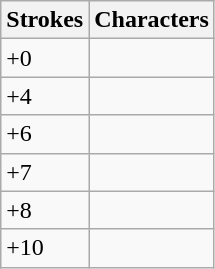<table class="wikitable">
<tr>
<th>Strokes</th>
<th>Characters</th>
</tr>
<tr --->
<td>+0</td>
<td style="font-size: large;"></td>
</tr>
<tr --->
<td>+4</td>
<td style="font-size: large;"></td>
</tr>
<tr --->
<td>+6</td>
<td style="font-size: large;">   </td>
</tr>
<tr --->
<td>+7</td>
<td style="font-size: large;"></td>
</tr>
<tr --->
<td>+8</td>
<td style="font-size: large;"></td>
</tr>
<tr --->
<td>+10</td>
<td style="font-size: large;"></td>
</tr>
</table>
